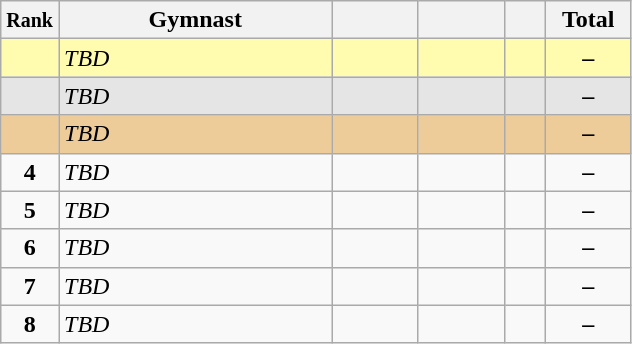<table style="text-align:center;" class="wikitable sortable">
<tr>
<th scope="col" style="width:15px;"><small>Rank</small></th>
<th scope="col" style="width:175px;">Gymnast</th>
<th scope="col" style="width:50px;"><small></small></th>
<th scope="col" style="width:50px;"><small></small></th>
<th scope="col" style="width:20px;"><small></small></th>
<th scope="col" style="width:50px;">Total</th>
</tr>
<tr style="background:#fffcaf;">
<td scope="row" style="text-align:center"><strong></strong></td>
<td style=text-align:left;"><em>TBD</em></td>
<td></td>
<td></td>
<td></td>
<td><strong>–</strong></td>
</tr>
<tr style="background:#e5e5e5;">
<td scope="row" style="text-align:center"><strong></strong></td>
<td style=text-align:left;"><em>TBD</em></td>
<td></td>
<td></td>
<td></td>
<td><strong>–</strong></td>
</tr>
<tr style="background:#ec9;">
<td scope="row" style="text-align:center"><strong></strong></td>
<td style=text-align:left;"><em>TBD</em></td>
<td></td>
<td></td>
<td></td>
<td><strong>–</strong></td>
</tr>
<tr>
<td scope="row" style="text-align:center"><strong>4</strong></td>
<td style=text-align:left;"><em>TBD</em></td>
<td></td>
<td></td>
<td></td>
<td><strong>–</strong></td>
</tr>
<tr>
<td scope="row" style="text-align:center"><strong>5</strong></td>
<td style=text-align:left;"><em>TBD</em></td>
<td></td>
<td></td>
<td></td>
<td><strong>–</strong></td>
</tr>
<tr>
<td scope="row" style="text-align:center"><strong>6</strong></td>
<td style=text-align:left;"><em>TBD</em></td>
<td></td>
<td></td>
<td></td>
<td><strong>–</strong></td>
</tr>
<tr>
<td scope="row" style="text-align:center"><strong>7</strong></td>
<td style=text-align:left;"><em>TBD</em></td>
<td></td>
<td></td>
<td></td>
<td><strong>–</strong></td>
</tr>
<tr>
<td scope="row" style="text-align:center"><strong>8</strong></td>
<td style=text-align:left;"><em>TBD</em></td>
<td></td>
<td></td>
<td></td>
<td><strong>–</strong></td>
</tr>
</table>
